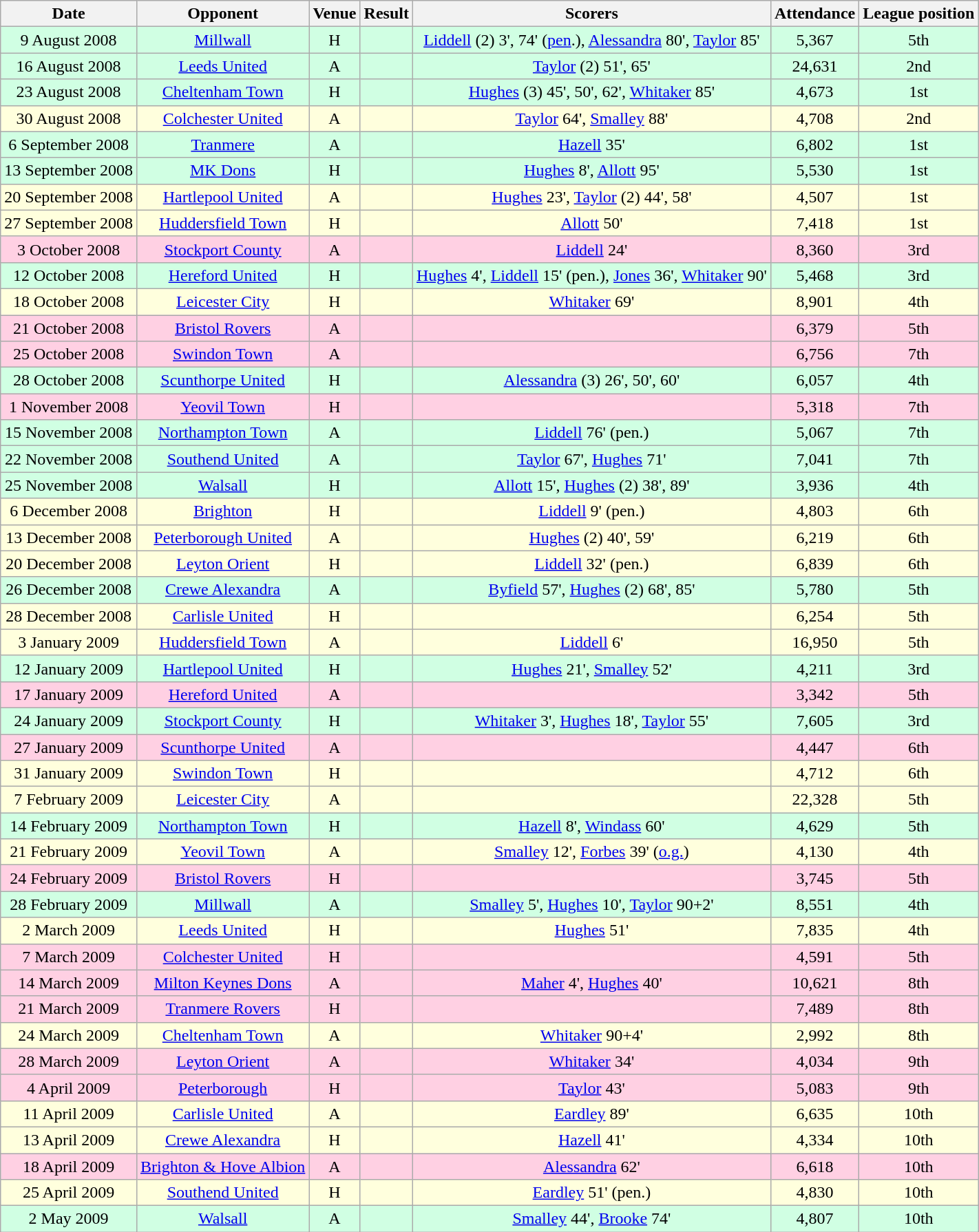<table class="wikitable sortable" style="text-align:center">
<tr>
<th>Date</th>
<th>Opponent</th>
<th>Venue</th>
<th>Result</th>
<th class="unsortable">Scorers</th>
<th>Attendance</th>
<th>League position</th>
</tr>
<tr bgcolor="#d0ffe3">
<td>9 August 2008</td>
<td><a href='#'>Millwall</a></td>
<td>H</td>
<td></td>
<td><a href='#'>Liddell</a> (2) 3', 74' (<a href='#'>pen</a>.), <a href='#'>Alessandra</a> 80', <a href='#'>Taylor</a> 85'</td>
<td>5,367</td>
<td>5th</td>
</tr>
<tr bgcolor="#d0ffe3">
<td>16 August 2008</td>
<td><a href='#'>Leeds United</a></td>
<td>A</td>
<td></td>
<td><a href='#'>Taylor</a> (2) 51', 65'</td>
<td>24,631</td>
<td>2nd</td>
</tr>
<tr bgcolor="#d0ffe3">
<td>23 August 2008</td>
<td><a href='#'>Cheltenham Town</a></td>
<td>H</td>
<td></td>
<td><a href='#'>Hughes</a> (3) 45', 50', 62', <a href='#'>Whitaker</a> 85'</td>
<td>4,673</td>
<td>1st</td>
</tr>
<tr bgcolor="#ffffdd">
<td>30 August 2008</td>
<td><a href='#'>Colchester United</a></td>
<td>A</td>
<td></td>
<td><a href='#'>Taylor</a> 64', <a href='#'>Smalley</a> 88'</td>
<td>4,708</td>
<td>2nd</td>
</tr>
<tr bgcolor="#d0ffe3">
<td>6 September 2008</td>
<td><a href='#'>Tranmere</a></td>
<td>A</td>
<td></td>
<td><a href='#'>Hazell</a> 35'</td>
<td>6,802</td>
<td>1st</td>
</tr>
<tr bgcolor="#d0ffe3">
<td>13 September 2008</td>
<td><a href='#'>MK Dons</a></td>
<td>H</td>
<td></td>
<td><a href='#'>Hughes</a> 8', <a href='#'>Allott</a> 95'</td>
<td>5,530</td>
<td>1st</td>
</tr>
<tr bgcolor="#ffffdd">
<td>20 September 2008</td>
<td><a href='#'>Hartlepool United</a></td>
<td>A</td>
<td></td>
<td><a href='#'>Hughes</a> 23', <a href='#'>Taylor</a> (2) 44', 58'</td>
<td>4,507</td>
<td>1st</td>
</tr>
<tr bgcolor="#ffffdd">
<td>27 September 2008</td>
<td><a href='#'>Huddersfield Town</a></td>
<td>H</td>
<td></td>
<td><a href='#'>Allott</a> 50'</td>
<td>7,418</td>
<td>1st</td>
</tr>
<tr bgcolor="#ffd0e3">
<td>3 October 2008</td>
<td><a href='#'>Stockport County</a></td>
<td>A</td>
<td></td>
<td><a href='#'>Liddell</a> 24'</td>
<td>8,360</td>
<td>3rd</td>
</tr>
<tr bgcolor="#d0ffe3">
<td>12 October 2008</td>
<td><a href='#'>Hereford United</a></td>
<td>H</td>
<td></td>
<td><a href='#'>Hughes</a> 4', <a href='#'>Liddell</a> 15' (pen.), <a href='#'>Jones</a> 36', <a href='#'>Whitaker</a> 90'</td>
<td>5,468</td>
<td>3rd</td>
</tr>
<tr bgcolor="#ffffdd">
<td>18 October 2008</td>
<td><a href='#'>Leicester City</a></td>
<td>H</td>
<td></td>
<td><a href='#'>Whitaker</a> 69'</td>
<td>8,901</td>
<td>4th</td>
</tr>
<tr bgcolor="#ffd0e3">
<td>21 October 2008</td>
<td><a href='#'>Bristol Rovers</a></td>
<td>A</td>
<td></td>
<td></td>
<td>6,379</td>
<td>5th</td>
</tr>
<tr bgcolor="#ffd0e3">
<td>25 October 2008</td>
<td><a href='#'>Swindon Town</a></td>
<td>A</td>
<td></td>
<td></td>
<td>6,756</td>
<td>7th</td>
</tr>
<tr bgcolor="#d0ffe3">
<td>28 October 2008</td>
<td><a href='#'>Scunthorpe United</a></td>
<td>H</td>
<td></td>
<td><a href='#'>Alessandra</a> (3) 26', 50', 60'</td>
<td>6,057</td>
<td>4th</td>
</tr>
<tr bgcolor="#ffd0e3">
<td>1 November 2008</td>
<td><a href='#'>Yeovil Town</a></td>
<td>H</td>
<td></td>
<td></td>
<td>5,318</td>
<td>7th</td>
</tr>
<tr bgcolor="#d0ffe3">
<td>15 November 2008</td>
<td><a href='#'>Northampton Town</a></td>
<td>A</td>
<td></td>
<td><a href='#'>Liddell</a> 76' (pen.)</td>
<td>5,067</td>
<td>7th</td>
</tr>
<tr bgcolor="#d0ffe3">
<td>22 November 2008</td>
<td><a href='#'>Southend United</a></td>
<td>A</td>
<td></td>
<td><a href='#'>Taylor</a> 67', <a href='#'>Hughes</a> 71'</td>
<td>7,041</td>
<td>7th</td>
</tr>
<tr bgcolor="#d0ffe3">
<td>25 November 2008</td>
<td><a href='#'>Walsall</a></td>
<td>H</td>
<td></td>
<td><a href='#'>Allott</a> 15', <a href='#'>Hughes</a> (2) 38', 89'</td>
<td>3,936</td>
<td>4th</td>
</tr>
<tr bgcolor="#ffffdd">
<td>6 December 2008</td>
<td><a href='#'>Brighton</a></td>
<td>H</td>
<td></td>
<td><a href='#'>Liddell</a> 9' (pen.)</td>
<td>4,803</td>
<td>6th</td>
</tr>
<tr bgcolor="#ffffdd">
<td>13 December 2008</td>
<td><a href='#'>Peterborough United</a></td>
<td>A</td>
<td></td>
<td><a href='#'>Hughes</a> (2) 40', 59'</td>
<td>6,219</td>
<td>6th</td>
</tr>
<tr bgcolor="#ffffdd">
<td>20 December 2008</td>
<td><a href='#'>Leyton Orient</a></td>
<td>H</td>
<td></td>
<td><a href='#'>Liddell</a> 32' (pen.)</td>
<td>6,839</td>
<td>6th</td>
</tr>
<tr bgcolor="#d0ffe3">
<td>26 December 2008</td>
<td><a href='#'>Crewe Alexandra</a></td>
<td>A</td>
<td></td>
<td><a href='#'>Byfield</a> 57', <a href='#'>Hughes</a> (2) 68', 85'</td>
<td>5,780</td>
<td>5th</td>
</tr>
<tr bgcolor="#ffffdd">
<td>28 December 2008</td>
<td><a href='#'>Carlisle United</a></td>
<td>H</td>
<td></td>
<td></td>
<td>6,254</td>
<td>5th</td>
</tr>
<tr bgcolor="#ffffdd">
<td>3 January 2009</td>
<td><a href='#'>Huddersfield Town</a></td>
<td>A</td>
<td></td>
<td><a href='#'>Liddell</a> 6'</td>
<td>16,950</td>
<td>5th</td>
</tr>
<tr bgcolor="#d0ffe3">
<td>12 January 2009</td>
<td><a href='#'>Hartlepool United</a></td>
<td>H</td>
<td></td>
<td><a href='#'>Hughes</a> 21', <a href='#'>Smalley</a> 52'</td>
<td>4,211</td>
<td>3rd</td>
</tr>
<tr bgcolor="#ffd0e3">
<td>17 January 2009</td>
<td><a href='#'>Hereford United</a></td>
<td>A</td>
<td></td>
<td></td>
<td>3,342</td>
<td>5th</td>
</tr>
<tr bgcolor="#d0ffe3">
<td>24 January 2009</td>
<td><a href='#'>Stockport County</a></td>
<td>H</td>
<td></td>
<td><a href='#'>Whitaker</a> 3', <a href='#'>Hughes</a> 18', <a href='#'>Taylor</a> 55'</td>
<td>7,605</td>
<td>3rd</td>
</tr>
<tr bgcolor="#ffd0e3">
<td>27 January 2009</td>
<td><a href='#'>Scunthorpe United</a></td>
<td>A</td>
<td></td>
<td></td>
<td>4,447</td>
<td>6th</td>
</tr>
<tr bgcolor="#ffffdd">
<td>31 January 2009</td>
<td><a href='#'>Swindon Town</a></td>
<td>H</td>
<td></td>
<td></td>
<td>4,712</td>
<td>6th</td>
</tr>
<tr bgcolor="#ffffdd">
<td>7 February 2009</td>
<td><a href='#'>Leicester City</a></td>
<td>A</td>
<td></td>
<td></td>
<td>22,328</td>
<td>5th</td>
</tr>
<tr bgcolor="#d0ffe3">
<td>14 February 2009</td>
<td><a href='#'>Northampton Town</a></td>
<td>H</td>
<td></td>
<td><a href='#'>Hazell</a> 8', <a href='#'>Windass</a> 60'</td>
<td>4,629</td>
<td>5th</td>
</tr>
<tr bgcolor="#ffffdd">
<td>21 February 2009</td>
<td><a href='#'>Yeovil Town</a></td>
<td>A</td>
<td></td>
<td><a href='#'>Smalley</a> 12', <a href='#'>Forbes</a> 39' (<a href='#'>o.g.</a>)</td>
<td>4,130</td>
<td>4th</td>
</tr>
<tr bgcolor="#ffd0e3">
<td>24 February 2009</td>
<td><a href='#'>Bristol Rovers</a></td>
<td>H</td>
<td></td>
<td></td>
<td>3,745</td>
<td>5th</td>
</tr>
<tr bgcolor="#d0ffe3">
<td>28 February 2009</td>
<td><a href='#'>Millwall</a></td>
<td>A</td>
<td></td>
<td><a href='#'>Smalley</a> 5', <a href='#'>Hughes</a> 10', <a href='#'>Taylor</a> 90+2'</td>
<td>8,551</td>
<td>4th</td>
</tr>
<tr bgcolor="#ffffdd">
<td>2 March 2009</td>
<td><a href='#'>Leeds United</a></td>
<td>H</td>
<td></td>
<td><a href='#'>Hughes</a> 51'</td>
<td>7,835</td>
<td>4th</td>
</tr>
<tr bgcolor="#ffd0e3">
<td>7 March 2009</td>
<td><a href='#'>Colchester United</a></td>
<td>H</td>
<td></td>
<td></td>
<td>4,591</td>
<td>5th</td>
</tr>
<tr bgcolor="#ffd0e3">
<td>14 March 2009</td>
<td><a href='#'>Milton Keynes Dons</a></td>
<td>A</td>
<td></td>
<td><a href='#'>Maher</a> 4', <a href='#'>Hughes</a> 40'</td>
<td>10,621</td>
<td>8th</td>
</tr>
<tr bgcolor="#ffd0e3">
<td>21 March 2009</td>
<td><a href='#'>Tranmere Rovers</a></td>
<td>H</td>
<td></td>
<td></td>
<td>7,489</td>
<td>8th</td>
</tr>
<tr bgcolor="#ffffdd">
<td>24 March 2009</td>
<td><a href='#'>Cheltenham Town</a></td>
<td>A</td>
<td></td>
<td><a href='#'>Whitaker</a> 90+4'</td>
<td>2,992</td>
<td>8th</td>
</tr>
<tr bgcolor="#ffd0e3">
<td>28 March 2009</td>
<td><a href='#'>Leyton Orient</a></td>
<td>A</td>
<td></td>
<td><a href='#'>Whitaker</a> 34'</td>
<td>4,034</td>
<td>9th</td>
</tr>
<tr bgcolor="#ffd0e3">
<td>4 April 2009</td>
<td><a href='#'>Peterborough</a></td>
<td>H</td>
<td></td>
<td><a href='#'>Taylor</a> 43'</td>
<td>5,083</td>
<td>9th</td>
</tr>
<tr bgcolor="#ffffdd">
<td>11 April 2009</td>
<td><a href='#'>Carlisle United</a></td>
<td>A</td>
<td></td>
<td><a href='#'>Eardley</a> 89'</td>
<td>6,635</td>
<td>10th</td>
</tr>
<tr bgcolor="#ffffdd">
<td>13 April 2009</td>
<td><a href='#'>Crewe Alexandra</a></td>
<td>H</td>
<td></td>
<td><a href='#'>Hazell</a> 41'</td>
<td>4,334</td>
<td>10th</td>
</tr>
<tr bgcolor="#ffd0e3">
<td>18 April 2009</td>
<td><a href='#'>Brighton & Hove Albion</a></td>
<td>A</td>
<td></td>
<td><a href='#'>Alessandra</a> 62'</td>
<td>6,618</td>
<td>10th</td>
</tr>
<tr bgcolor="#ffffdd">
<td>25 April 2009</td>
<td><a href='#'>Southend United</a></td>
<td>H</td>
<td></td>
<td><a href='#'>Eardley</a> 51' (pen.)</td>
<td>4,830</td>
<td>10th</td>
</tr>
<tr bgcolor="#d0ffe3">
<td>2 May 2009</td>
<td><a href='#'>Walsall</a></td>
<td>A</td>
<td></td>
<td><a href='#'>Smalley</a> 44', <a href='#'>Brooke</a> 74'</td>
<td>4,807</td>
<td>10th</td>
</tr>
</table>
